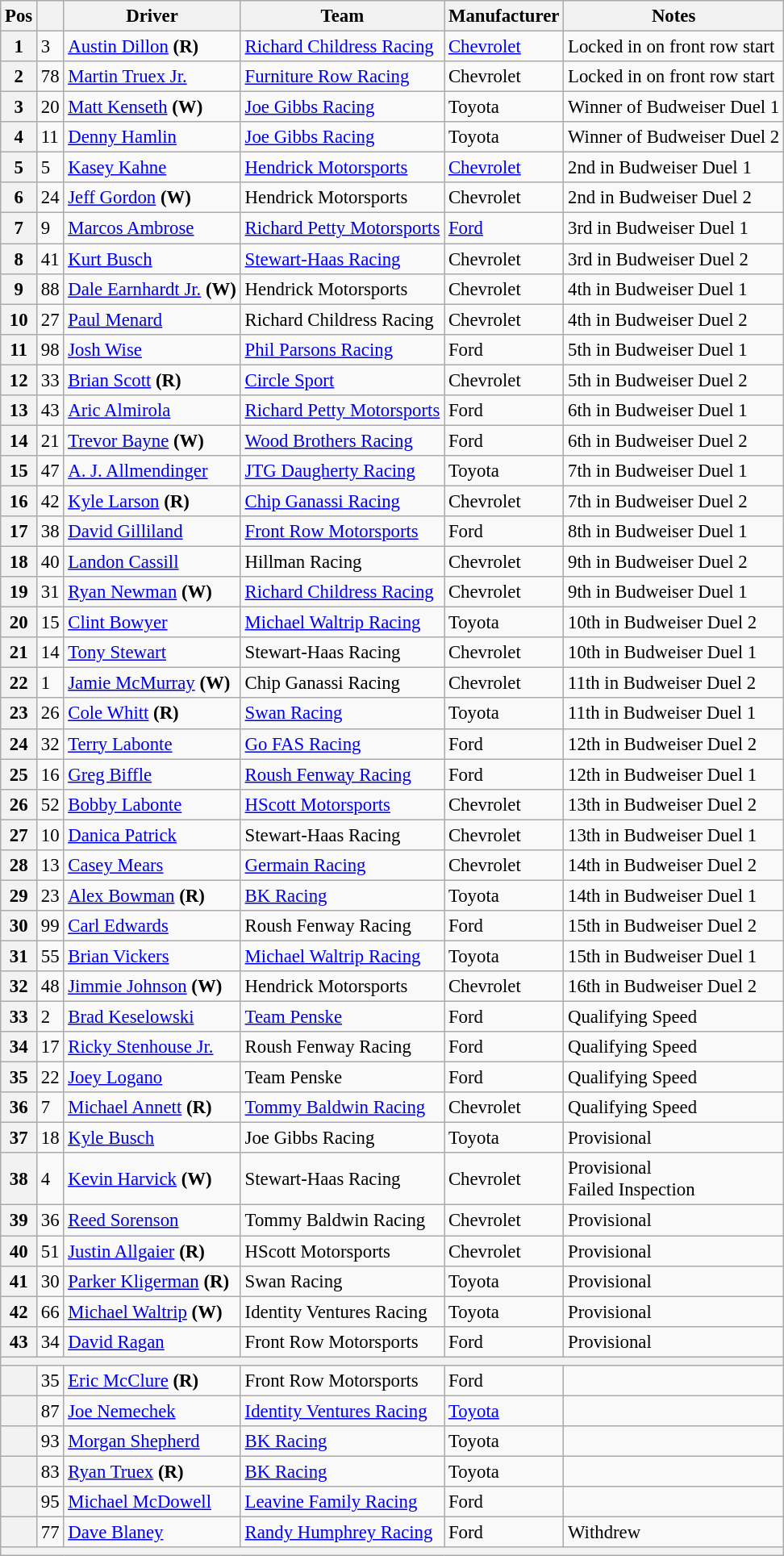<table class="wikitable" style="font-size:95%">
<tr>
<th>Pos</th>
<th></th>
<th>Driver</th>
<th>Team</th>
<th>Manufacturer</th>
<th>Notes</th>
</tr>
<tr>
<th>1</th>
<td>3</td>
<td><a href='#'>Austin Dillon</a> <strong>(R)</strong></td>
<td><a href='#'>Richard Childress Racing</a></td>
<td><a href='#'>Chevrolet</a></td>
<td>Locked in on front row start</td>
</tr>
<tr>
<th>2</th>
<td>78</td>
<td><a href='#'>Martin Truex Jr.</a></td>
<td><a href='#'>Furniture Row Racing</a></td>
<td>Chevrolet</td>
<td>Locked in on front row start</td>
</tr>
<tr>
<th>3</th>
<td>20</td>
<td><a href='#'>Matt Kenseth</a> <strong>(W)</strong></td>
<td><a href='#'>Joe Gibbs Racing</a></td>
<td>Toyota</td>
<td>Winner of Budweiser Duel 1</td>
</tr>
<tr>
<th>4</th>
<td>11</td>
<td><a href='#'>Denny Hamlin</a></td>
<td><a href='#'>Joe Gibbs Racing</a></td>
<td>Toyota</td>
<td>Winner of Budweiser Duel 2</td>
</tr>
<tr>
<th>5</th>
<td>5</td>
<td><a href='#'>Kasey Kahne</a></td>
<td><a href='#'>Hendrick Motorsports</a></td>
<td><a href='#'>Chevrolet</a></td>
<td>2nd in Budweiser Duel 1</td>
</tr>
<tr>
<th>6</th>
<td>24</td>
<td><a href='#'>Jeff Gordon</a> <strong>(W)</strong></td>
<td>Hendrick Motorsports</td>
<td>Chevrolet</td>
<td>2nd in Budweiser Duel 2</td>
</tr>
<tr>
<th>7</th>
<td>9</td>
<td><a href='#'>Marcos Ambrose</a></td>
<td><a href='#'>Richard Petty Motorsports</a></td>
<td><a href='#'>Ford</a></td>
<td>3rd in Budweiser Duel 1</td>
</tr>
<tr>
<th>8</th>
<td>41</td>
<td><a href='#'>Kurt Busch</a></td>
<td><a href='#'>Stewart-Haas Racing</a></td>
<td>Chevrolet</td>
<td>3rd in Budweiser Duel 2</td>
</tr>
<tr>
<th>9</th>
<td>88</td>
<td><a href='#'>Dale Earnhardt Jr.</a> <strong>(W)</strong></td>
<td>Hendrick Motorsports</td>
<td>Chevrolet</td>
<td>4th in Budweiser Duel 1</td>
</tr>
<tr>
<th>10</th>
<td>27</td>
<td><a href='#'>Paul Menard</a></td>
<td>Richard Childress Racing</td>
<td>Chevrolet</td>
<td>4th in Budweiser Duel 2</td>
</tr>
<tr>
<th>11</th>
<td>98</td>
<td><a href='#'>Josh Wise</a></td>
<td><a href='#'>Phil Parsons Racing</a></td>
<td>Ford</td>
<td>5th in Budweiser Duel 1</td>
</tr>
<tr>
<th>12</th>
<td>33</td>
<td><a href='#'>Brian Scott</a> <strong>(R)</strong></td>
<td><a href='#'>Circle Sport</a></td>
<td>Chevrolet</td>
<td>5th in Budweiser Duel 2</td>
</tr>
<tr>
<th>13</th>
<td>43</td>
<td><a href='#'>Aric Almirola</a></td>
<td><a href='#'>Richard Petty Motorsports</a></td>
<td>Ford</td>
<td>6th in Budweiser Duel 1</td>
</tr>
<tr>
<th>14</th>
<td>21</td>
<td><a href='#'>Trevor Bayne</a> <strong>(W)</strong></td>
<td><a href='#'>Wood Brothers Racing</a></td>
<td>Ford</td>
<td>6th in Budweiser Duel 2</td>
</tr>
<tr>
<th>15</th>
<td>47</td>
<td><a href='#'>A. J. Allmendinger</a></td>
<td><a href='#'>JTG Daugherty Racing</a></td>
<td>Toyota</td>
<td>7th in Budweiser Duel 1</td>
</tr>
<tr>
<th>16</th>
<td>42</td>
<td><a href='#'>Kyle Larson</a> <strong>(R)</strong></td>
<td><a href='#'>Chip Ganassi Racing</a></td>
<td>Chevrolet</td>
<td>7th in Budweiser Duel 2</td>
</tr>
<tr>
<th>17</th>
<td>38</td>
<td><a href='#'>David Gilliland</a></td>
<td><a href='#'>Front Row Motorsports</a></td>
<td>Ford</td>
<td>8th in Budweiser Duel 1</td>
</tr>
<tr>
<th>18</th>
<td>40</td>
<td><a href='#'>Landon Cassill</a></td>
<td>Hillman Racing</td>
<td>Chevrolet</td>
<td>9th in Budweiser Duel 2</td>
</tr>
<tr>
<th>19</th>
<td>31</td>
<td><a href='#'>Ryan Newman</a> <strong>(W)</strong></td>
<td><a href='#'>Richard Childress Racing</a></td>
<td>Chevrolet</td>
<td>9th in Budweiser Duel 1</td>
</tr>
<tr>
<th>20</th>
<td>15</td>
<td><a href='#'>Clint Bowyer</a></td>
<td><a href='#'>Michael Waltrip Racing</a></td>
<td>Toyota</td>
<td>10th in Budweiser Duel 2</td>
</tr>
<tr>
<th>21</th>
<td>14</td>
<td><a href='#'>Tony Stewart</a></td>
<td>Stewart-Haas Racing</td>
<td>Chevrolet</td>
<td>10th in Budweiser Duel 1</td>
</tr>
<tr>
<th>22</th>
<td>1</td>
<td><a href='#'>Jamie McMurray</a> <strong>(W)</strong></td>
<td>Chip Ganassi Racing</td>
<td>Chevrolet</td>
<td>11th in Budweiser Duel 2</td>
</tr>
<tr>
<th>23</th>
<td>26</td>
<td><a href='#'>Cole Whitt</a> <strong>(R)</strong></td>
<td><a href='#'>Swan Racing</a></td>
<td>Toyota</td>
<td>11th in Budweiser Duel 1</td>
</tr>
<tr>
<th>24</th>
<td>32</td>
<td><a href='#'>Terry Labonte</a></td>
<td><a href='#'>Go FAS Racing</a></td>
<td>Ford</td>
<td>12th in Budweiser Duel 2</td>
</tr>
<tr>
<th>25</th>
<td>16</td>
<td><a href='#'>Greg Biffle</a></td>
<td><a href='#'>Roush Fenway Racing</a></td>
<td>Ford</td>
<td>12th in Budweiser Duel 1</td>
</tr>
<tr>
<th>26</th>
<td>52</td>
<td><a href='#'>Bobby Labonte</a></td>
<td><a href='#'>HScott Motorsports</a></td>
<td>Chevrolet</td>
<td>13th in Budweiser Duel 2</td>
</tr>
<tr>
<th>27</th>
<td>10</td>
<td><a href='#'>Danica Patrick</a></td>
<td>Stewart-Haas Racing</td>
<td>Chevrolet</td>
<td>13th in Budweiser Duel 1</td>
</tr>
<tr>
<th>28</th>
<td>13</td>
<td><a href='#'>Casey Mears</a></td>
<td><a href='#'>Germain Racing</a></td>
<td>Chevrolet</td>
<td>14th in Budweiser Duel 2</td>
</tr>
<tr>
<th>29</th>
<td>23</td>
<td><a href='#'>Alex Bowman</a> <strong>(R)</strong></td>
<td><a href='#'>BK Racing</a></td>
<td>Toyota</td>
<td>14th in Budweiser Duel 1</td>
</tr>
<tr>
<th>30</th>
<td>99</td>
<td><a href='#'>Carl Edwards</a></td>
<td>Roush Fenway Racing</td>
<td>Ford</td>
<td>15th in Budweiser Duel 2</td>
</tr>
<tr>
<th>31</th>
<td>55</td>
<td><a href='#'>Brian Vickers</a></td>
<td><a href='#'>Michael Waltrip Racing</a></td>
<td>Toyota</td>
<td>15th in Budweiser Duel 1</td>
</tr>
<tr>
<th>32</th>
<td>48</td>
<td><a href='#'>Jimmie Johnson</a> <strong>(W)</strong></td>
<td>Hendrick Motorsports</td>
<td>Chevrolet</td>
<td>16th in Budweiser Duel 2</td>
</tr>
<tr>
<th>33</th>
<td>2</td>
<td><a href='#'>Brad Keselowski</a></td>
<td><a href='#'>Team Penske</a></td>
<td>Ford</td>
<td>Qualifying Speed</td>
</tr>
<tr>
<th>34</th>
<td>17</td>
<td><a href='#'>Ricky Stenhouse Jr.</a></td>
<td>Roush Fenway Racing</td>
<td>Ford</td>
<td>Qualifying Speed</td>
</tr>
<tr>
<th>35</th>
<td>22</td>
<td><a href='#'>Joey Logano</a></td>
<td>Team Penske</td>
<td>Ford</td>
<td>Qualifying Speed</td>
</tr>
<tr>
<th>36</th>
<td>7</td>
<td><a href='#'>Michael Annett</a> <strong>(R)</strong></td>
<td><a href='#'>Tommy Baldwin Racing</a></td>
<td>Chevrolet</td>
<td>Qualifying Speed</td>
</tr>
<tr>
<th>37</th>
<td>18</td>
<td><a href='#'>Kyle Busch</a></td>
<td>Joe Gibbs Racing</td>
<td>Toyota</td>
<td>Provisional</td>
</tr>
<tr>
<th>38</th>
<td>4</td>
<td><a href='#'>Kevin Harvick</a> <strong>(W)</strong></td>
<td>Stewart-Haas Racing</td>
<td>Chevrolet</td>
<td>Provisional<br>Failed Inspection</td>
</tr>
<tr>
<th>39</th>
<td>36</td>
<td><a href='#'>Reed Sorenson</a></td>
<td>Tommy Baldwin Racing</td>
<td>Chevrolet</td>
<td>Provisional</td>
</tr>
<tr>
<th>40</th>
<td>51</td>
<td><a href='#'>Justin Allgaier</a> <strong>(R)</strong></td>
<td>HScott Motorsports</td>
<td>Chevrolet</td>
<td>Provisional</td>
</tr>
<tr>
<th>41</th>
<td>30</td>
<td><a href='#'>Parker Kligerman</a> <strong>(R)</strong></td>
<td>Swan Racing</td>
<td>Toyota</td>
<td>Provisional</td>
</tr>
<tr>
<th>42</th>
<td>66</td>
<td><a href='#'>Michael Waltrip</a> <strong>(W)</strong></td>
<td>Identity Ventures Racing</td>
<td>Toyota</td>
<td>Provisional</td>
</tr>
<tr>
<th>43</th>
<td>34</td>
<td><a href='#'>David Ragan</a></td>
<td>Front Row Motorsports</td>
<td>Ford</td>
<td>Provisional</td>
</tr>
<tr>
<th colspan="8"></th>
</tr>
<tr>
<th></th>
<td>35</td>
<td><a href='#'>Eric McClure</a> <strong>(R)</strong></td>
<td>Front Row Motorsports</td>
<td>Ford</td>
<td></td>
</tr>
<tr>
<th></th>
<td>87</td>
<td><a href='#'>Joe Nemechek</a></td>
<td><a href='#'>Identity Ventures Racing</a></td>
<td><a href='#'>Toyota</a></td>
<td></td>
</tr>
<tr>
<th></th>
<td>93</td>
<td><a href='#'>Morgan Shepherd</a></td>
<td><a href='#'>BK Racing</a></td>
<td>Toyota</td>
<td></td>
</tr>
<tr>
<th></th>
<td>83</td>
<td><a href='#'>Ryan Truex</a> <strong>(R)</strong></td>
<td><a href='#'>BK Racing</a></td>
<td>Toyota</td>
<td></td>
</tr>
<tr>
<th></th>
<td>95</td>
<td><a href='#'>Michael McDowell</a></td>
<td><a href='#'>Leavine Family Racing</a></td>
<td>Ford</td>
<td></td>
</tr>
<tr>
<th></th>
<td>77</td>
<td><a href='#'>Dave Blaney</a></td>
<td><a href='#'>Randy Humphrey Racing</a></td>
<td>Ford</td>
<td>Withdrew</td>
</tr>
<tr>
<th colspan="6"></th>
</tr>
</table>
